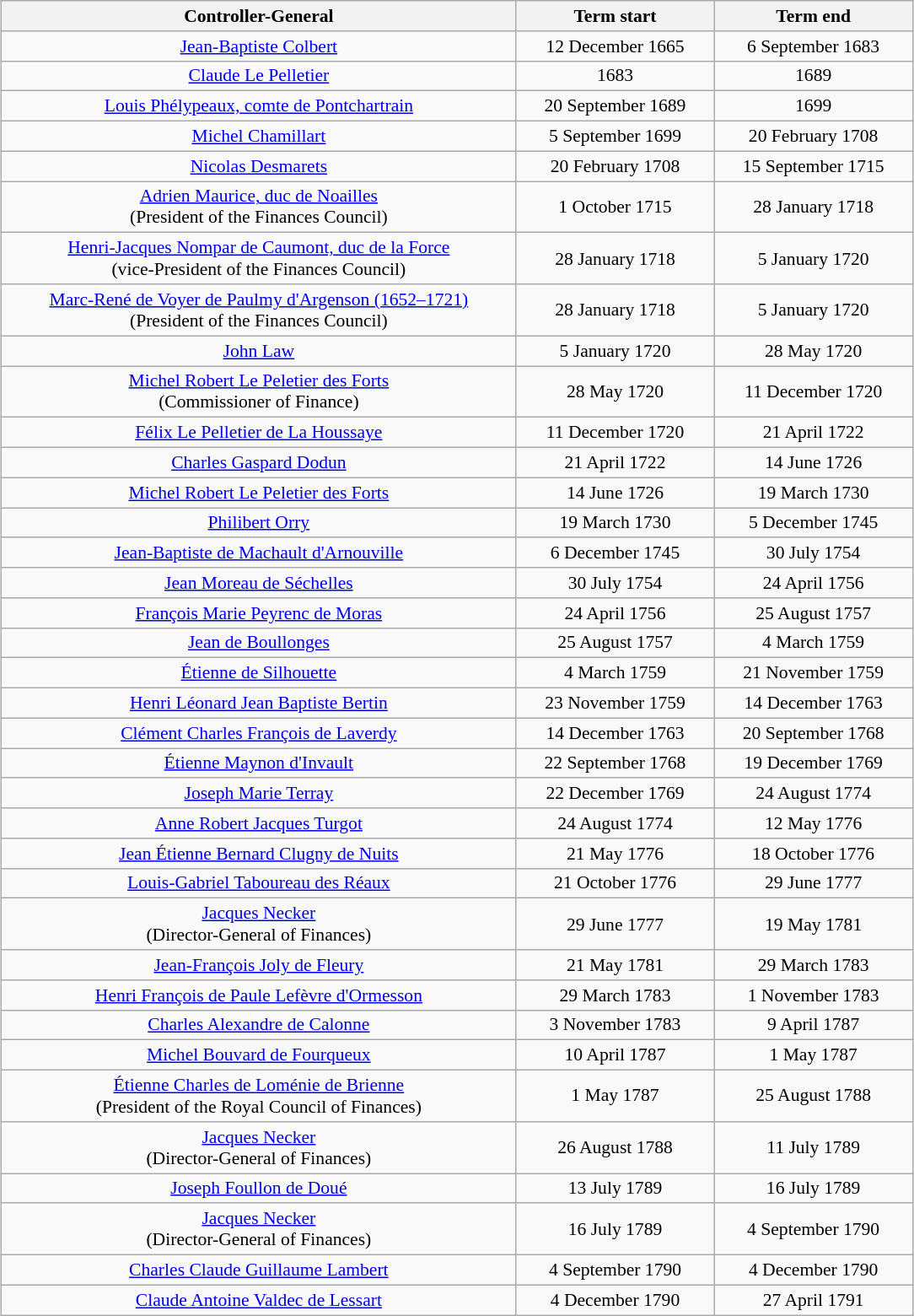<table class="wikitable sortable" style="font-size:90%; margin:1em auto 1em auto;">
<tr>
<th width="400px">Controller-General</th>
<th width="150px">Term start</th>
<th width="150px">Term end</th>
</tr>
<tr>
<td align="center"><a href='#'>Jean-Baptiste Colbert</a></td>
<td align="center">12 December 1665</td>
<td align="center">6 September 1683</td>
</tr>
<tr>
<td align="center"><a href='#'>Claude Le Pelletier</a></td>
<td align="center">1683</td>
<td align="center">1689</td>
</tr>
<tr>
<td align="center"><a href='#'>Louis Phélypeaux, comte de Pontchartrain</a></td>
<td align="center">20 September 1689</td>
<td align="center">1699</td>
</tr>
<tr>
<td align="center"><a href='#'>Michel Chamillart</a></td>
<td align="center">5 September 1699</td>
<td align="center">20 February 1708</td>
</tr>
<tr>
<td align="center"><a href='#'>Nicolas Desmarets</a></td>
<td align="center">20 February 1708</td>
<td align="center">15 September 1715</td>
</tr>
<tr>
<td align="center"><a href='#'>Adrien Maurice, duc de Noailles</a><br>(President of the Finances Council)</td>
<td align="center">1 October 1715</td>
<td align="center">28 January 1718</td>
</tr>
<tr>
<td align="center"><a href='#'>Henri-Jacques Nompar de Caumont, duc de la Force</a><br>(vice-President of the Finances Council)</td>
<td align="center">28 January 1718</td>
<td align="center">5 January 1720</td>
</tr>
<tr>
<td align="center"><a href='#'>Marc-René de Voyer de Paulmy d'Argenson (1652–1721)</a><br>(President of the Finances Council)</td>
<td align="center">28 January 1718</td>
<td align="center">5 January 1720</td>
</tr>
<tr>
<td align="center"><a href='#'>John Law</a></td>
<td align="center">5 January 1720</td>
<td align="center">28 May 1720</td>
</tr>
<tr>
<td align="center"><a href='#'>Michel Robert Le Peletier des Forts</a><br>(Commissioner of Finance)</td>
<td align="center">28 May 1720</td>
<td align="center">11 December 1720</td>
</tr>
<tr>
<td align="center"><a href='#'>Félix Le Pelletier de La Houssaye</a></td>
<td align="center">11 December 1720</td>
<td align="center">21 April 1722</td>
</tr>
<tr>
<td align="center"><a href='#'>Charles Gaspard Dodun</a></td>
<td align="center">21 April 1722</td>
<td align="center">14 June 1726</td>
</tr>
<tr>
<td align="center"><a href='#'>Michel Robert Le Peletier des Forts</a></td>
<td align="center">14 June 1726</td>
<td align="center">19 March 1730</td>
</tr>
<tr>
<td align="center"><a href='#'>Philibert Orry</a></td>
<td align="center">19 March 1730</td>
<td align="center">5 December 1745</td>
</tr>
<tr>
<td align="center"><a href='#'>Jean-Baptiste de Machault d'Arnouville</a></td>
<td align="center">6 December 1745</td>
<td align="center">30 July 1754</td>
</tr>
<tr>
<td align="center"><a href='#'>Jean Moreau de Séchelles</a></td>
<td align="center">30 July 1754</td>
<td align="center">24 April 1756</td>
</tr>
<tr>
<td align="center"><a href='#'>François Marie Peyrenc de Moras</a></td>
<td align="center">24 April 1756</td>
<td align="center">25 August 1757</td>
</tr>
<tr>
<td align="center"><a href='#'>Jean de Boullonges</a></td>
<td align="center">25 August 1757</td>
<td align="center">4 March 1759</td>
</tr>
<tr>
<td align="center"><a href='#'>Étienne de Silhouette</a></td>
<td align="center">4 March 1759</td>
<td align="center">21 November 1759</td>
</tr>
<tr>
<td align="center"><a href='#'>Henri Léonard Jean Baptiste Bertin</a></td>
<td align="center">23 November 1759</td>
<td align="center">14 December 1763</td>
</tr>
<tr>
<td align="center"><a href='#'>Clément Charles François de Laverdy</a></td>
<td align="center">14 December 1763</td>
<td align="center">20 September 1768</td>
</tr>
<tr>
<td align="center"><a href='#'>Étienne Maynon d'Invault</a></td>
<td align="center">22 September 1768</td>
<td align="center">19 December 1769</td>
</tr>
<tr>
<td align="center"><a href='#'>Joseph Marie Terray</a></td>
<td align="center">22 December 1769</td>
<td align="center">24 August 1774</td>
</tr>
<tr>
<td align="center"><a href='#'>Anne Robert Jacques Turgot</a></td>
<td align="center">24 August 1774</td>
<td align="center">12 May 1776</td>
</tr>
<tr>
<td align="center"><a href='#'>Jean Étienne Bernard Clugny de Nuits</a></td>
<td align="center">21 May 1776</td>
<td align="center">18 October 1776</td>
</tr>
<tr>
<td align="center"><a href='#'>Louis-Gabriel Taboureau des Réaux</a></td>
<td align="center">21 October 1776</td>
<td align="center">29 June 1777</td>
</tr>
<tr>
<td align="center"><a href='#'>Jacques Necker</a><br>(Director-General of Finances)</td>
<td align="center">29 June 1777</td>
<td align="center">19 May 1781</td>
</tr>
<tr>
<td align="center"><a href='#'>Jean-François Joly de Fleury</a></td>
<td align="center">21 May 1781</td>
<td align="center">29 March 1783</td>
</tr>
<tr>
<td align="center"><a href='#'>Henri François de Paule Lefèvre d'Ormesson</a></td>
<td align="center">29 March 1783</td>
<td align="center">1 November 1783</td>
</tr>
<tr>
<td align="center"><a href='#'>Charles Alexandre de Calonne</a></td>
<td align="center">3 November 1783</td>
<td align="center">9 April 1787</td>
</tr>
<tr>
<td align="center"><a href='#'>Michel Bouvard de Fourqueux</a></td>
<td align="center">10 April 1787</td>
<td align="center">1 May 1787</td>
</tr>
<tr>
<td align="center"><a href='#'>Étienne Charles de Loménie de Brienne</a><br>(President of the Royal Council of Finances)</td>
<td align="center">1 May 1787</td>
<td align="center">25 August 1788</td>
</tr>
<tr>
<td align="center"><a href='#'>Jacques Necker</a><br>(Director-General of Finances)</td>
<td align="center">26 August 1788</td>
<td align="center">11 July 1789</td>
</tr>
<tr>
<td align="center"><a href='#'>Joseph Foullon de Doué</a></td>
<td align="center">13 July 1789</td>
<td align="center">16 July 1789</td>
</tr>
<tr>
<td align="center"><a href='#'>Jacques Necker</a><br>(Director-General of Finances)</td>
<td align="center">16 July 1789</td>
<td align="center">4 September 1790</td>
</tr>
<tr>
<td align="center"><a href='#'>Charles Claude Guillaume Lambert</a></td>
<td align="center">4 September 1790</td>
<td align="center">4 December 1790</td>
</tr>
<tr>
<td align="center"><a href='#'>Claude Antoine Valdec de Lessart</a></td>
<td align="center">4 December 1790</td>
<td align="center">27 April 1791</td>
</tr>
</table>
